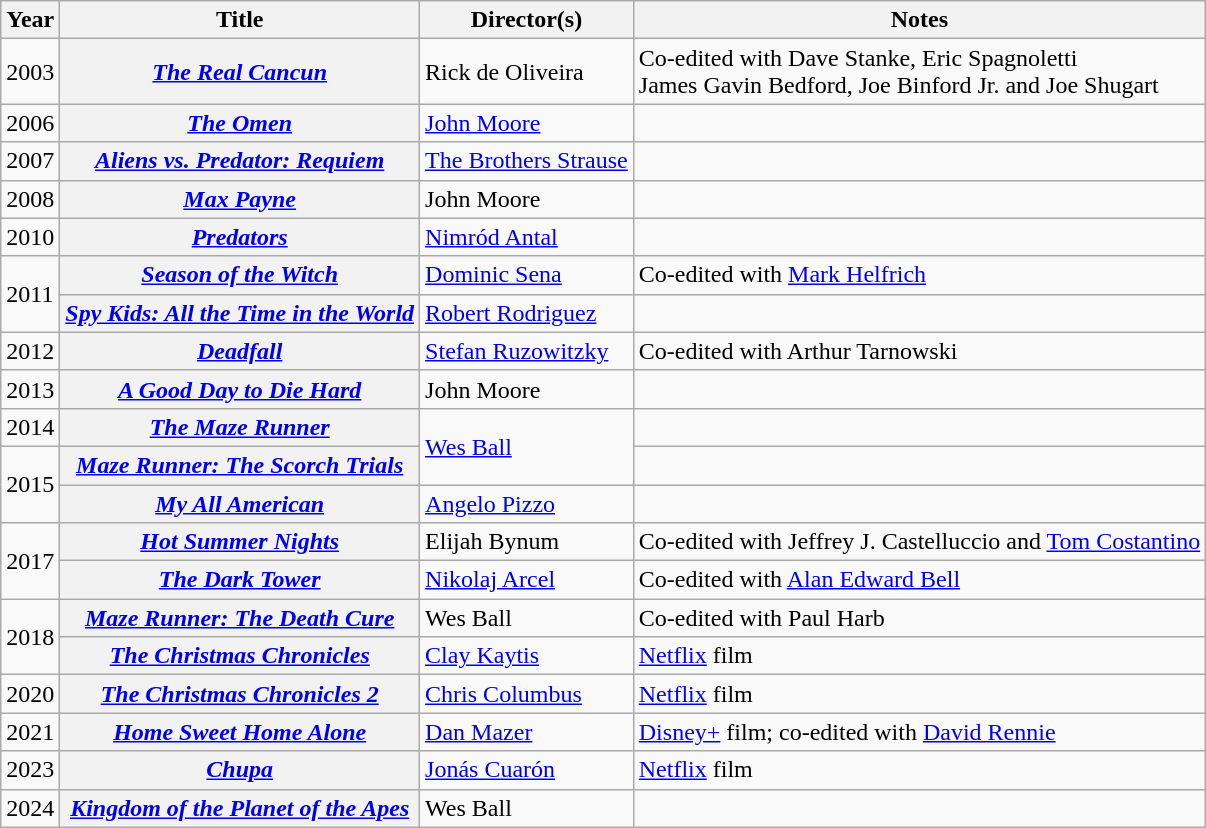<table class="wikitable">
<tr>
<th>Year</th>
<th>Title</th>
<th>Director(s)</th>
<th>Notes</th>
</tr>
<tr>
<td>2003</td>
<th><em><a href='#'>The Real Cancun</a></em></th>
<td>Rick de Oliveira</td>
<td>Co-edited with Dave Stanke, Eric Spagnoletti<br>James Gavin Bedford, Joe Binford Jr. and Joe Shugart</td>
</tr>
<tr>
<td>2006</td>
<th><em><a href='#'>The Omen</a></em></th>
<td><a href='#'>John Moore</a></td>
<td></td>
</tr>
<tr>
<td>2007</td>
<th><em><a href='#'>Aliens vs. Predator: Requiem</a></em></th>
<td><a href='#'>The Brothers Strause</a></td>
<td></td>
</tr>
<tr>
<td>2008</td>
<th><em><a href='#'>Max Payne</a></em></th>
<td>John Moore</td>
<td></td>
</tr>
<tr>
<td>2010</td>
<th><em><a href='#'>Predators</a></em></th>
<td><a href='#'>Nimród Antal</a></td>
<td></td>
</tr>
<tr>
<td rowspan=2>2011</td>
<th><em><a href='#'>Season of the Witch</a></em></th>
<td><a href='#'>Dominic Sena</a></td>
<td>Co-edited with <a href='#'>Mark Helfrich</a></td>
</tr>
<tr>
<th><em><a href='#'>Spy Kids: All the Time in the World</a></em></th>
<td><a href='#'>Robert Rodriguez</a></td>
<td></td>
</tr>
<tr>
<td>2012</td>
<th><em><a href='#'>Deadfall</a></em></th>
<td><a href='#'>Stefan Ruzowitzky</a></td>
<td>Co-edited with Arthur Tarnowski</td>
</tr>
<tr>
<td>2013</td>
<th><em><a href='#'>A Good Day to Die Hard</a></em></th>
<td>John Moore</td>
<td></td>
</tr>
<tr>
<td>2014</td>
<th><em><a href='#'>The Maze Runner</a></em></th>
<td rowspan=2><a href='#'>Wes Ball</a></td>
<td></td>
</tr>
<tr>
<td rowspan=2>2015</td>
<th><em><a href='#'>Maze Runner: The Scorch Trials</a></em> </th>
<td></td>
</tr>
<tr>
<th><em><a href='#'>My All American</a></em></th>
<td><a href='#'>Angelo Pizzo</a></td>
<td></td>
</tr>
<tr>
<td rowspan=2>2017</td>
<th><em><a href='#'>Hot Summer Nights</a></em></th>
<td>Elijah Bynum</td>
<td>Co-edited with Jeffrey J. Castelluccio and <a href='#'>Tom Costantino</a></td>
</tr>
<tr>
<th><em><a href='#'>The Dark Tower</a></em></th>
<td><a href='#'>Nikolaj Arcel</a></td>
<td>Co-edited with <a href='#'>Alan Edward Bell</a></td>
</tr>
<tr>
<td rowspan=2>2018</td>
<th><em><a href='#'>Maze Runner: The Death Cure</a></em></th>
<td>Wes Ball</td>
<td>Co-edited with Paul Harb</td>
</tr>
<tr>
<th><em><a href='#'>The Christmas Chronicles</a></em></th>
<td><a href='#'>Clay Kaytis</a></td>
<td><a href='#'>Netflix</a> film</td>
</tr>
<tr>
<td>2020</td>
<th><em><a href='#'>The Christmas Chronicles 2</a></em></th>
<td><a href='#'>Chris Columbus</a></td>
<td><a href='#'>Netflix</a> film</td>
</tr>
<tr>
<td>2021</td>
<th><em><a href='#'>Home Sweet Home Alone</a></em></th>
<td><a href='#'>Dan Mazer</a></td>
<td><a href='#'>Disney+</a> film; co-edited with <a href='#'>David Rennie</a></td>
</tr>
<tr>
<td>2023</td>
<th><em><a href='#'>Chupa</a></em></th>
<td><a href='#'>Jonás Cuarón</a></td>
<td><a href='#'>Netflix</a> film</td>
</tr>
<tr>
<td>2024</td>
<th><em><a href='#'>Kingdom of the Planet of the Apes</a></em></th>
<td>Wes Ball</td>
<td></td>
</tr>
</table>
